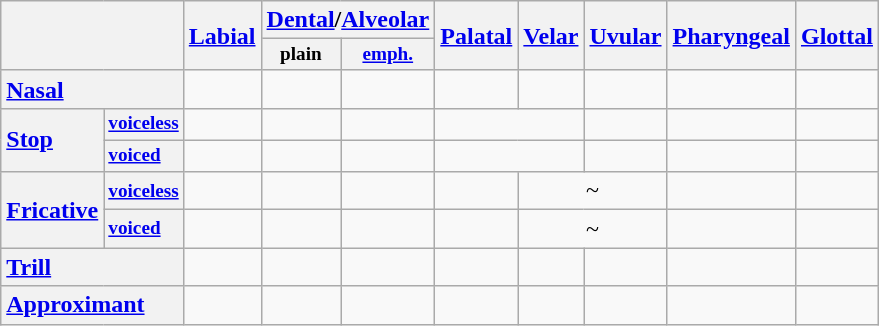<table class="wikitable" style="text-align:center">
<tr>
<th colspan="2" rowspan="2"></th>
<th rowspan="2"><a href='#'>Labial</a></th>
<th colspan="2"><a href='#'>Dental</a>/<a href='#'>Alveolar</a></th>
<th rowspan="2"><a href='#'>Palatal</a></th>
<th rowspan="2"><a href='#'>Velar</a></th>
<th rowspan="2"><a href='#'>Uvular</a></th>
<th rowspan="2"><a href='#'>Pharyngeal</a></th>
<th rowspan="2"><a href='#'>Glottal</a></th>
</tr>
<tr style="font-size: 80%;">
<th>plain</th>
<th><a href='#'>emph.</a></th>
</tr>
<tr>
<th colspan="2" style="text-align: left;"><a href='#'>Nasal</a></th>
<td></td>
<td></td>
<td></td>
<td></td>
<td></td>
<td></td>
<td></td>
<td></td>
</tr>
<tr>
<th rowspan="2" style="text-align: left;"><a href='#'>Stop</a></th>
<th style="text-align: left; font-size: 80%;"><a href='#'>voiceless</a></th>
<td></td>
<td></td>
<td></td>
<td colspan="2"></td>
<td></td>
<td></td>
<td></td>
</tr>
<tr>
<th style="text-align: left; font-size: 80%;"><a href='#'>voiced</a></th>
<td></td>
<td></td>
<td></td>
<td colspan="2"></td>
<td></td>
<td></td>
<td></td>
</tr>
<tr>
<th rowspan="2" style="text-align: left;"><a href='#'>Fricative</a></th>
<th style="text-align: left; font-size: 80%;"><a href='#'>voiceless</a></th>
<td></td>
<td></td>
<td></td>
<td></td>
<td colspan="2"> ~ </td>
<td></td>
<td></td>
</tr>
<tr>
<th style="text-align: left; font-size: 80%;"><a href='#'>voiced</a></th>
<td></td>
<td></td>
<td></td>
<td></td>
<td colspan="2"> ~ </td>
<td></td>
<td></td>
</tr>
<tr>
<th colspan="2" style="text-align: left;"><a href='#'>Trill</a></th>
<td></td>
<td></td>
<td></td>
<td></td>
<td></td>
<td></td>
<td></td>
<td></td>
</tr>
<tr>
<th colspan="2" style="text-align: left;"><a href='#'>Approximant</a></th>
<td></td>
<td></td>
<td></td>
<td></td>
<td></td>
<td></td>
<td></td>
<td></td>
</tr>
</table>
